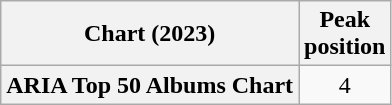<table class="wikitable plainrowheaders" style="text-align:center">
<tr>
<th scope="col">Chart (2023)</th>
<th scope="col">Peak<br>position</th>
</tr>
<tr>
<th scope="row">ARIA Top 50 Albums Chart</th>
<td>4</td>
</tr>
</table>
